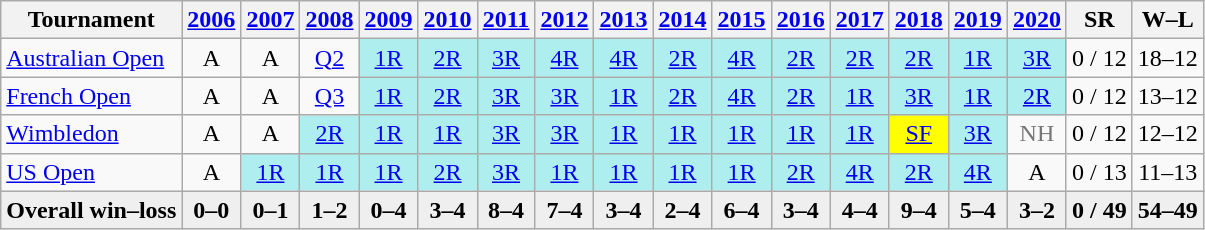<table class=wikitable style=text-align:center>
<tr>
<th>Tournament</th>
<th><a href='#'>2006</a></th>
<th><a href='#'>2007</a></th>
<th><a href='#'>2008</a></th>
<th><a href='#'>2009</a></th>
<th><a href='#'>2010</a></th>
<th><a href='#'>2011</a></th>
<th><a href='#'>2012</a></th>
<th><a href='#'>2013</a></th>
<th><a href='#'>2014</a></th>
<th><a href='#'>2015</a></th>
<th><a href='#'>2016</a></th>
<th><a href='#'>2017</a></th>
<th><a href='#'>2018</a></th>
<th><a href='#'>2019</a></th>
<th><a href='#'>2020</a></th>
<th>SR</th>
<th>W–L</th>
</tr>
<tr>
<td align=left><a href='#'>Australian Open</a></td>
<td>A</td>
<td>A</td>
<td><a href='#'>Q2</a></td>
<td bgcolor=afeeee><a href='#'>1R</a></td>
<td bgcolor=afeeee><a href='#'>2R</a></td>
<td bgcolor=afeeee><a href='#'>3R</a></td>
<td bgcolor=afeeee><a href='#'>4R</a></td>
<td bgcolor=afeeee><a href='#'>4R</a></td>
<td bgcolor=afeeee><a href='#'>2R</a></td>
<td bgcolor=afeeee><a href='#'>4R</a></td>
<td bgcolor=afeeee><a href='#'>2R</a></td>
<td bgcolor=afeeee><a href='#'>2R</a></td>
<td bgcolor=afeeee><a href='#'>2R</a></td>
<td bgcolor=afeeee><a href='#'>1R</a></td>
<td bgcolor=afeeee><a href='#'>3R</a></td>
<td>0 / 12</td>
<td>18–12</td>
</tr>
<tr>
<td align=left><a href='#'>French Open</a></td>
<td>A</td>
<td>A</td>
<td><a href='#'>Q3</a></td>
<td bgcolor=afeeee><a href='#'>1R</a></td>
<td bgcolor=afeeee><a href='#'>2R</a></td>
<td bgcolor=afeeee><a href='#'>3R</a></td>
<td bgcolor=afeeee><a href='#'>3R</a></td>
<td bgcolor=afeeee><a href='#'>1R</a></td>
<td bgcolor=afeeee><a href='#'>2R</a></td>
<td bgcolor=afeeee><a href='#'>4R</a></td>
<td bgcolor=afeeee><a href='#'>2R</a></td>
<td bgcolor=afeeee><a href='#'>1R</a></td>
<td bgcolor=afeeee><a href='#'>3R</a></td>
<td bgcolor=afeeee><a href='#'>1R</a></td>
<td bgcolor=afeeee><a href='#'>2R</a></td>
<td>0 / 12</td>
<td>13–12</td>
</tr>
<tr>
<td align=left><a href='#'>Wimbledon</a></td>
<td>A</td>
<td>A</td>
<td bgcolor=afeeee><a href='#'>2R</a></td>
<td bgcolor=afeeee><a href='#'>1R</a></td>
<td bgcolor=afeeee><a href='#'>1R</a></td>
<td bgcolor=afeeee><a href='#'>3R</a></td>
<td bgcolor=afeeee><a href='#'>3R</a></td>
<td bgcolor=afeeee><a href='#'>1R</a></td>
<td bgcolor=afeeee><a href='#'>1R</a></td>
<td bgcolor=afeeee><a href='#'>1R</a></td>
<td bgcolor=afeeee><a href='#'>1R</a></td>
<td bgcolor=afeeee><a href='#'>1R</a></td>
<td bgcolor=yellow><a href='#'>SF</a></td>
<td bgcolor=afeeee><a href='#'>3R</a></td>
<td style="color:#767676">NH</td>
<td>0 / 12</td>
<td>12–12</td>
</tr>
<tr>
<td align=left><a href='#'>US Open</a></td>
<td>A</td>
<td bgcolor=afeeee><a href='#'>1R</a></td>
<td bgcolor=afeeee><a href='#'>1R</a></td>
<td bgcolor=afeeee><a href='#'>1R</a></td>
<td bgcolor=afeeee><a href='#'>2R</a></td>
<td bgcolor=afeeee><a href='#'>3R</a></td>
<td bgcolor=afeeee><a href='#'>1R</a></td>
<td bgcolor=afeeee><a href='#'>1R</a></td>
<td bgcolor=afeeee><a href='#'>1R</a></td>
<td bgcolor=afeeee><a href='#'>1R</a></td>
<td bgcolor=afeeee><a href='#'>2R</a></td>
<td bgcolor=afeeee><a href='#'>4R</a></td>
<td bgcolor=afeeee><a href='#'>2R</a></td>
<td bgcolor=afeeee><a href='#'>4R</a></td>
<td>A</td>
<td>0 / 13</td>
<td>11–13</td>
</tr>
<tr style="font-weight:bold; background:#efefef;">
<td style=text-align:left>Overall win–loss</td>
<td>0–0</td>
<td>0–1</td>
<td>1–2</td>
<td>0–4</td>
<td>3–4</td>
<td>8–4</td>
<td>7–4</td>
<td>3–4</td>
<td>2–4</td>
<td>6–4</td>
<td>3–4</td>
<td>4–4</td>
<td>9–4</td>
<td>5–4</td>
<td>3–2</td>
<td>0 / 49</td>
<td>54–49</td>
</tr>
</table>
